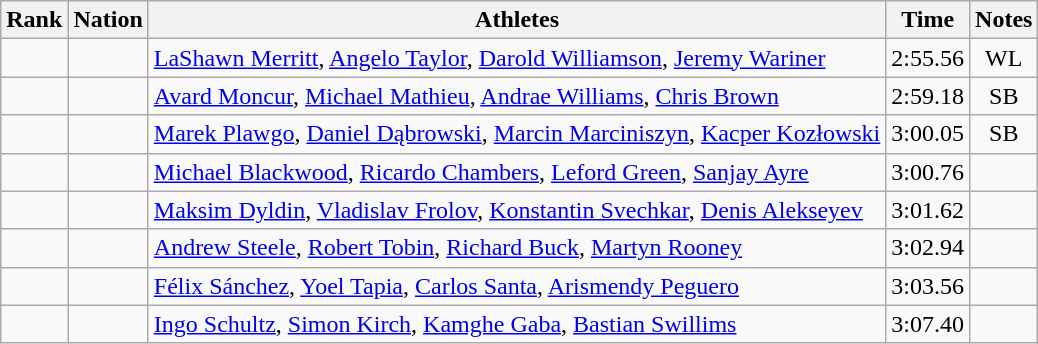<table class="wikitable sortable" style="text-align:center">
<tr>
<th>Rank</th>
<th>Nation</th>
<th>Athletes</th>
<th>Time</th>
<th>Notes</th>
</tr>
<tr>
<td></td>
<td align=left></td>
<td align=left><a href='#'>LaShawn Merritt</a>, <a href='#'>Angelo Taylor</a>, <a href='#'>Darold Williamson</a>, <a href='#'>Jeremy Wariner</a></td>
<td>2:55.56</td>
<td>WL</td>
</tr>
<tr>
<td></td>
<td align=left></td>
<td align=left><a href='#'>Avard Moncur</a>, <a href='#'>Michael Mathieu</a>, <a href='#'>Andrae Williams</a>, <a href='#'>Chris Brown</a></td>
<td>2:59.18</td>
<td>SB</td>
</tr>
<tr>
<td></td>
<td align=left></td>
<td align=left><a href='#'>Marek Plawgo</a>, <a href='#'>Daniel Dąbrowski</a>, <a href='#'>Marcin Marciniszyn</a>, <a href='#'>Kacper Kozłowski</a></td>
<td>3:00.05</td>
<td>SB</td>
</tr>
<tr>
<td></td>
<td align=left></td>
<td align=left><a href='#'>Michael Blackwood</a>, <a href='#'>Ricardo Chambers</a>, <a href='#'>Leford Green</a>, <a href='#'>Sanjay Ayre</a></td>
<td>3:00.76</td>
<td></td>
</tr>
<tr>
<td></td>
<td align=left></td>
<td align=left><a href='#'>Maksim Dyldin</a>, <a href='#'>Vladislav Frolov</a>, <a href='#'>Konstantin Svechkar</a>, <a href='#'>Denis Alekseyev</a></td>
<td>3:01.62</td>
<td></td>
</tr>
<tr>
<td></td>
<td align=left></td>
<td align=left><a href='#'>Andrew Steele</a>, <a href='#'>Robert Tobin</a>, <a href='#'>Richard Buck</a>, <a href='#'>Martyn Rooney</a></td>
<td>3:02.94</td>
<td></td>
</tr>
<tr>
<td></td>
<td align=left></td>
<td align=left><a href='#'>Félix Sánchez</a>, <a href='#'>Yoel Tapia</a>, <a href='#'>Carlos Santa</a>, <a href='#'>Arismendy Peguero</a></td>
<td>3:03.56</td>
<td></td>
</tr>
<tr>
<td></td>
<td align=left></td>
<td align=left><a href='#'>Ingo Schultz</a>, <a href='#'>Simon Kirch</a>, <a href='#'>Kamghe Gaba</a>,  <a href='#'>Bastian Swillims</a></td>
<td>3:07.40</td>
<td></td>
</tr>
</table>
